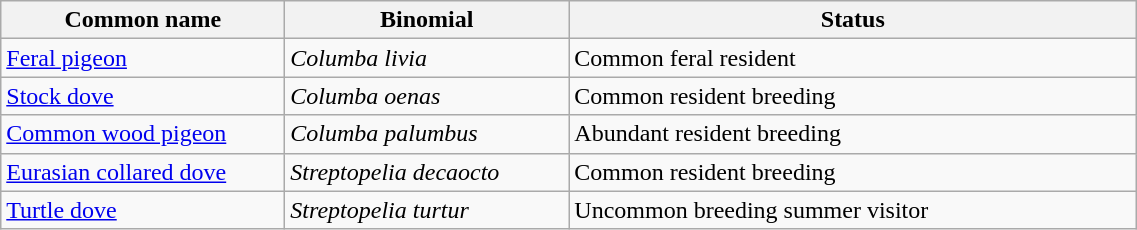<table width=60% class="wikitable">
<tr>
<th width=25%>Common name</th>
<th width=25%>Binomial</th>
<th width=50%>Status</th>
</tr>
<tr>
<td><a href='#'>Feral pigeon</a></td>
<td><em>Columba livia</em></td>
<td>Common feral resident</td>
</tr>
<tr>
<td><a href='#'>Stock dove</a></td>
<td><em>Columba oenas</em></td>
<td>Common resident breeding</td>
</tr>
<tr>
<td><a href='#'>Common wood pigeon</a></td>
<td><em>Columba palumbus</em></td>
<td>Abundant resident breeding</td>
</tr>
<tr>
<td><a href='#'>Eurasian collared dove</a></td>
<td><em>Streptopelia decaocto</em></td>
<td>Common resident breeding</td>
</tr>
<tr>
<td><a href='#'>Turtle dove</a></td>
<td><em>Streptopelia turtur</em></td>
<td>Uncommon breeding summer visitor</td>
</tr>
</table>
